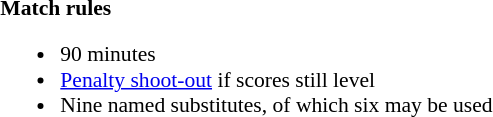<table width=100% style="font-size:90%">
<tr>
<td></td>
<td style="width:60%; vertical-align:top;"><br><strong>Match rules</strong><ul><li>90 minutes</li><li><a href='#'>Penalty shoot-out</a> if scores still level</li><li>Nine named substitutes, of which six may be used</li></ul></td>
</tr>
</table>
